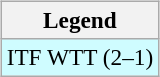<table>
<tr valign=top>
<td><br><table class="wikitable" style=font-size:97%>
<tr>
<th>Legend</th>
</tr>
<tr style="background:#cffcff;">
<td>ITF WTT (2–1)</td>
</tr>
</table>
</td>
<td></td>
</tr>
</table>
